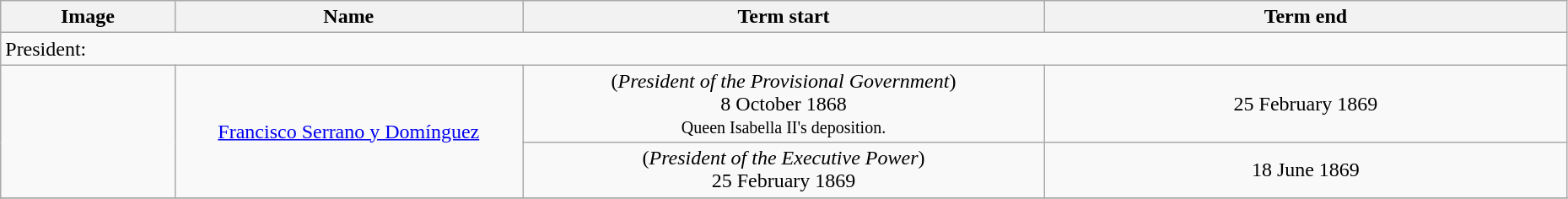<table width=98% class="wikitable">
<tr>
<th width=10%>Image</th>
<th width=20%>Name</th>
<th width=30%>Term start</th>
<th width=30%>Term end</th>
</tr>
<tr>
<td colspan=4> President:</td>
</tr>
<tr>
<td align="center" rowspan="2"></td>
<td align="center" rowspan="2"><a href='#'>Francisco Serrano y Domínguez</a></td>
<td align="center">(<em>President of the Provisional Government</em>)<br>8 October 1868<br><small> Queen Isabella II's deposition.</small></td>
<td align="center">25 February 1869<br></td>
</tr>
<tr>
<td align="center">(<em>President of the Executive Power</em>)<br>25 February 1869</td>
<td align="center">18 June 1869<br></td>
</tr>
<tr>
</tr>
</table>
